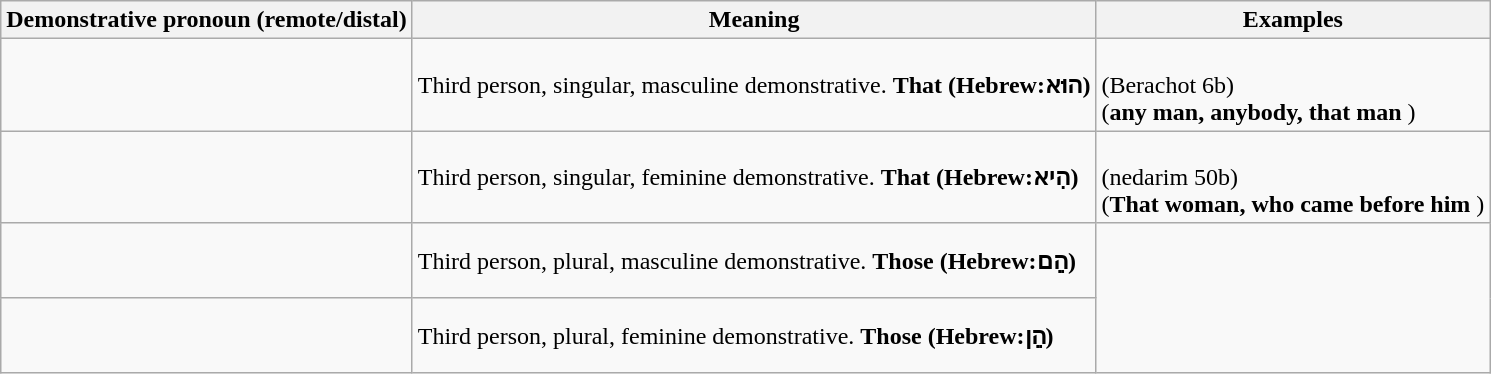<table class="wikitable">
<tr>
<th>Demonstrative pronoun (remote/distal)</th>
<th>Meaning</th>
<th>Examples</th>
</tr>
<tr style="height: 50px">
<td></td>
<td>Third person, singular, masculine demonstrative. <strong>That (Hebrew:הוּא)</strong></td>
<td> <br> (Berachot 6b) <br> (<strong>any man, anybody, that man  </strong>)</td>
</tr>
<tr style="height: 50px">
<td></td>
<td>Third person, singular, feminine demonstrative. <strong>That (Hebrew:הִיא)</strong></td>
<td> <br>(nedarim 50b) <br>  (<strong>That woman, who came before him  </strong>)</td>
</tr>
<tr style="height: 50px">
<td></td>
<td>Third person, plural, masculine demonstrative. <strong>Those (Hebrew:הֵם)</strong></td>
</tr>
<tr style="height: 50px">
<td></td>
<td>Third person, plural, feminine demonstrative. <strong>Those (Hebrew:הֵן)</strong></td>
</tr>
</table>
